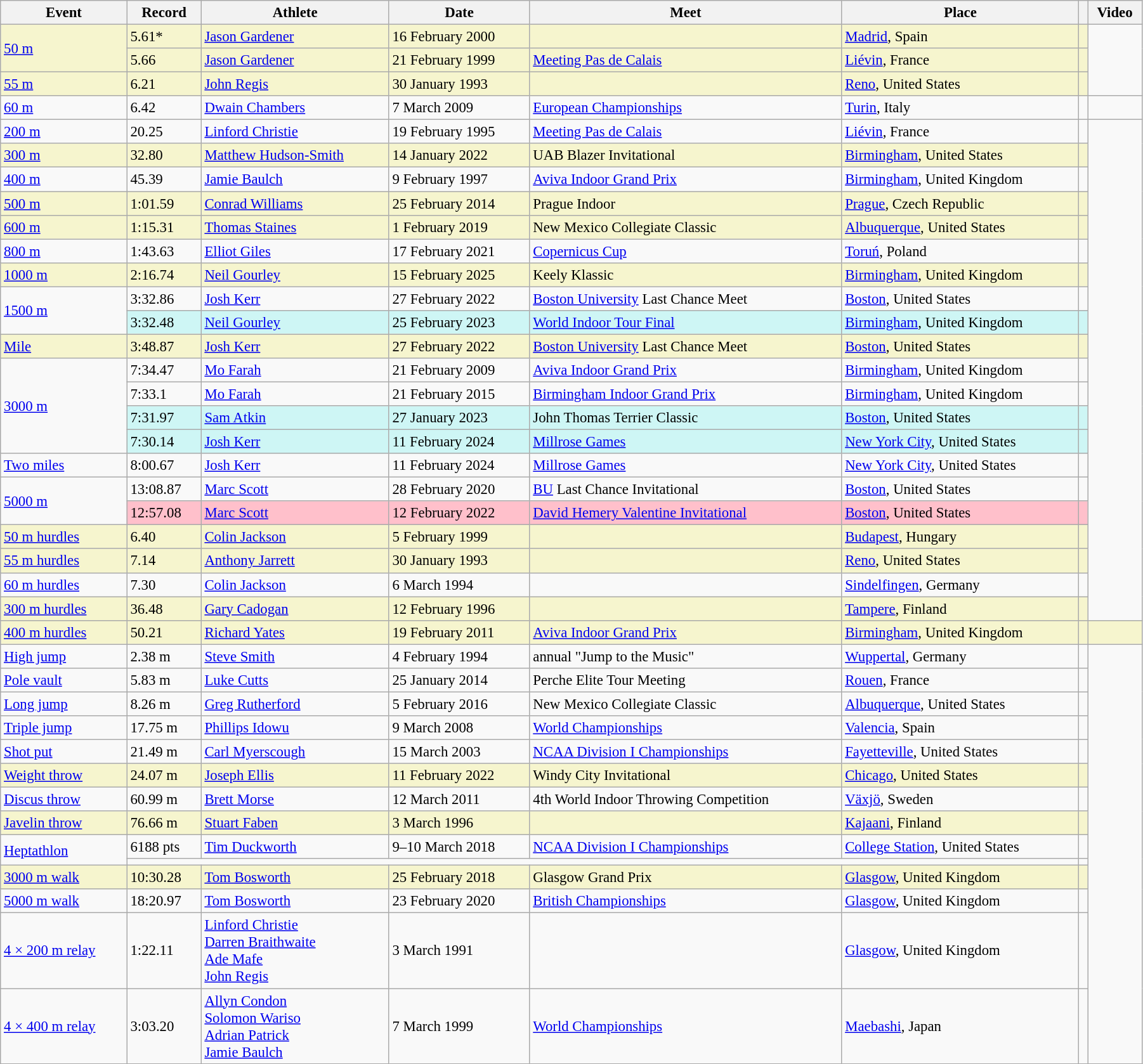<table class="wikitable sortable" style="font-size:95%; width: 95%;">
<tr>
<th>Event</th>
<th>Record</th>
<th>Athlete</th>
<th>Date</th>
<th>Meet</th>
<th>Place</th>
<th></th>
<th>Video</th>
</tr>
<tr style="background:#f6F5CE;">
<td rowspan=2><a href='#'>50 m</a></td>
<td>5.61*</td>
<td><a href='#'>Jason Gardener</a></td>
<td>16 February 2000</td>
<td></td>
<td><a href='#'>Madrid</a>, Spain</td>
<td></td>
</tr>
<tr style="background:#f6F5CE;">
<td>5.66</td>
<td><a href='#'>Jason Gardener</a></td>
<td>21 February 1999</td>
<td><a href='#'>Meeting Pas de Calais</a></td>
<td><a href='#'>Liévin</a>, France</td>
<td></td>
</tr>
<tr style="background:#f6F5CE;">
<td><a href='#'>55 m</a></td>
<td>6.21 </td>
<td><a href='#'>John Regis</a></td>
<td>30 January 1993</td>
<td></td>
<td><a href='#'>Reno</a>, United States</td>
<td></td>
</tr>
<tr>
<td><a href='#'>60 m</a></td>
<td>6.42</td>
<td><a href='#'>Dwain Chambers</a></td>
<td>7 March 2009</td>
<td><a href='#'>European Championships</a></td>
<td><a href='#'>Turin</a>, Italy</td>
<td></td>
<td></td>
</tr>
<tr>
<td><a href='#'>200 m</a></td>
<td>20.25</td>
<td><a href='#'>Linford Christie</a></td>
<td>19 February 1995</td>
<td><a href='#'>Meeting Pas de Calais</a></td>
<td><a href='#'>Liévin</a>, France</td>
<td></td>
</tr>
<tr style="background:#f6F5CE;">
<td><a href='#'>300 m</a></td>
<td>32.80</td>
<td><a href='#'>Matthew Hudson-Smith</a></td>
<td>14 January 2022</td>
<td>UAB Blazer Invitational</td>
<td><a href='#'>Birmingham</a>, United States</td>
<td></td>
</tr>
<tr>
<td><a href='#'>400 m</a></td>
<td>45.39</td>
<td><a href='#'>Jamie Baulch</a></td>
<td>9 February 1997</td>
<td><a href='#'>Aviva Indoor Grand Prix</a></td>
<td><a href='#'>Birmingham</a>, United Kingdom</td>
<td></td>
</tr>
<tr style="background:#f6F5CE;">
<td><a href='#'>500 m</a></td>
<td>1:01.59</td>
<td><a href='#'>Conrad Williams</a></td>
<td>25 February 2014</td>
<td>Prague Indoor</td>
<td><a href='#'>Prague</a>, Czech Republic</td>
<td></td>
</tr>
<tr style="background:#f6F5CE;">
<td><a href='#'>600 m</a></td>
<td>1:15.31 </td>
<td><a href='#'>Thomas Staines</a></td>
<td>1 February 2019</td>
<td>New Mexico Collegiate Classic</td>
<td><a href='#'>Albuquerque</a>, United States</td>
<td></td>
</tr>
<tr>
<td><a href='#'>800 m</a></td>
<td>1:43.63</td>
<td><a href='#'>Elliot Giles</a></td>
<td>17 February 2021</td>
<td><a href='#'>Copernicus Cup</a></td>
<td><a href='#'>Toruń</a>, Poland</td>
<td></td>
</tr>
<tr style="background:#f6F5CE;">
<td><a href='#'>1000 m</a></td>
<td>2:16.74</td>
<td><a href='#'>Neil Gourley</a></td>
<td>15 February 2025</td>
<td>Keely Klassic</td>
<td><a href='#'>Birmingham</a>, United Kingdom</td>
<td></td>
</tr>
<tr>
<td rowspan=2><a href='#'>1500 m</a></td>
<td>3:32.86</td>
<td><a href='#'>Josh Kerr</a></td>
<td>27 February 2022</td>
<td><a href='#'>Boston University</a> Last Chance Meet</td>
<td><a href='#'>Boston</a>, United States</td>
<td></td>
</tr>
<tr bgcolor=#CEF6F5>
<td>3:32.48</td>
<td><a href='#'>Neil Gourley</a></td>
<td>25 February 2023</td>
<td><a href='#'>World Indoor Tour Final</a></td>
<td><a href='#'>Birmingham</a>, United Kingdom</td>
<td></td>
</tr>
<tr style="background:#f6F5CE;">
<td><a href='#'>Mile</a></td>
<td>3:48.87</td>
<td><a href='#'>Josh Kerr</a></td>
<td>27 February 2022</td>
<td><a href='#'>Boston University</a> Last Chance Meet</td>
<td><a href='#'>Boston</a>, United States</td>
<td></td>
</tr>
<tr>
<td rowspan=4><a href='#'>3000 m</a></td>
<td>7:34.47</td>
<td><a href='#'>Mo Farah</a></td>
<td>21 February 2009</td>
<td><a href='#'>Aviva Indoor Grand Prix</a></td>
<td><a href='#'>Birmingham</a>, United Kingdom</td>
<td></td>
</tr>
<tr>
<td>7:33.1 </td>
<td><a href='#'>Mo Farah</a></td>
<td>21 February 2015</td>
<td><a href='#'>Birmingham Indoor Grand Prix</a></td>
<td><a href='#'>Birmingham</a>, United Kingdom</td>
<td></td>
</tr>
<tr bgcolor=#CEF6F5>
<td>7:31.97</td>
<td><a href='#'>Sam Atkin</a></td>
<td>27 January 2023</td>
<td>John Thomas Terrier Classic</td>
<td><a href='#'>Boston</a>, United States</td>
<td></td>
</tr>
<tr bgcolor=#CEF6F5>
<td>7:30.14</td>
<td><a href='#'>Josh Kerr</a></td>
<td>11 February 2024</td>
<td><a href='#'>Millrose Games</a></td>
<td><a href='#'>New York City</a>, United States</td>
<td></td>
</tr>
<tr>
<td><a href='#'>Two miles</a></td>
<td>8:00.67</td>
<td><a href='#'>Josh Kerr</a></td>
<td>11 February 2024</td>
<td><a href='#'>Millrose Games</a></td>
<td><a href='#'>New York City</a>, United States</td>
<td></td>
</tr>
<tr>
<td rowspan="2"><a href='#'>5000 m</a></td>
<td>13:08.87</td>
<td><a href='#'>Marc Scott</a></td>
<td>28 February 2020</td>
<td><a href='#'>BU</a> Last Chance Invitational</td>
<td><a href='#'>Boston</a>, United States</td>
<td></td>
</tr>
<tr style="background:pink">
<td>12:57.08</td>
<td><a href='#'>Marc Scott</a></td>
<td>12 February 2022</td>
<td><a href='#'>David Hemery Valentine Invitational</a></td>
<td><a href='#'>Boston</a>, United States</td>
<td></td>
</tr>
<tr style="background:#f6F5CE;">
<td><a href='#'>50 m hurdles</a></td>
<td>6.40</td>
<td><a href='#'>Colin Jackson</a></td>
<td>5 February 1999</td>
<td></td>
<td><a href='#'>Budapest</a>, Hungary</td>
<td></td>
</tr>
<tr style="background:#f6F5CE;">
<td><a href='#'>55 m hurdles</a></td>
<td>7.14 </td>
<td><a href='#'>Anthony Jarrett</a></td>
<td>30 January 1993</td>
<td></td>
<td><a href='#'>Reno</a>, United States</td>
<td></td>
</tr>
<tr>
<td><a href='#'>60 m hurdles</a></td>
<td>7.30</td>
<td><a href='#'>Colin Jackson</a></td>
<td>6 March 1994</td>
<td></td>
<td><a href='#'>Sindelfingen</a>, Germany</td>
<td></td>
</tr>
<tr style="background:#f6F5CE;">
<td><a href='#'>300 m hurdles</a></td>
<td>36.48 </td>
<td><a href='#'>Gary Cadogan</a></td>
<td>12 February 1996</td>
<td></td>
<td><a href='#'>Tampere</a>, Finland</td>
<td></td>
</tr>
<tr style="background:#f6F5CE;">
<td><a href='#'>400 m hurdles</a></td>
<td>50.21</td>
<td><a href='#'>Richard Yates</a></td>
<td>19 February 2011</td>
<td><a href='#'>Aviva Indoor Grand Prix</a></td>
<td><a href='#'>Birmingham</a>, United Kingdom</td>
<td></td>
<td></td>
</tr>
<tr>
<td><a href='#'>High jump</a></td>
<td>2.38 m </td>
<td><a href='#'>Steve Smith</a></td>
<td>4 February 1994</td>
<td>annual "Jump to the Music"</td>
<td><a href='#'>Wuppertal</a>, Germany</td>
<td></td>
</tr>
<tr>
<td><a href='#'>Pole vault</a></td>
<td>5.83 m </td>
<td><a href='#'>Luke Cutts</a></td>
<td>25 January 2014</td>
<td>Perche Elite Tour Meeting</td>
<td><a href='#'>Rouen</a>, France</td>
<td></td>
</tr>
<tr>
<td><a href='#'>Long jump</a></td>
<td>8.26 m </td>
<td><a href='#'>Greg Rutherford</a></td>
<td>5 February 2016</td>
<td>New Mexico Collegiate Classic</td>
<td><a href='#'>Albuquerque</a>, United States</td>
<td></td>
</tr>
<tr>
<td><a href='#'>Triple jump</a></td>
<td>17.75 m</td>
<td><a href='#'>Phillips Idowu</a></td>
<td>9 March 2008</td>
<td><a href='#'>World Championships</a></td>
<td><a href='#'>Valencia</a>, Spain</td>
<td></td>
</tr>
<tr>
<td><a href='#'>Shot put</a></td>
<td>21.49 m</td>
<td><a href='#'>Carl Myerscough</a></td>
<td>15 March 2003</td>
<td><a href='#'>NCAA Division I Championships</a></td>
<td><a href='#'>Fayetteville</a>, United States</td>
<td></td>
</tr>
<tr style="background:#f6F5CE;">
<td><a href='#'>Weight throw</a></td>
<td>24.07 m</td>
<td><a href='#'>Joseph Ellis</a></td>
<td>11 February 2022</td>
<td>Windy City Invitational</td>
<td><a href='#'>Chicago</a>, United States</td>
<td></td>
</tr>
<tr>
<td><a href='#'>Discus throw</a></td>
<td>60.99 m</td>
<td><a href='#'>Brett Morse</a></td>
<td>12 March 2011</td>
<td>4th World Indoor Throwing Competition</td>
<td><a href='#'>Växjö</a>, Sweden</td>
<td></td>
</tr>
<tr style="background:#f6F5CE;">
<td><a href='#'>Javelin throw</a></td>
<td>76.66 m</td>
<td><a href='#'>Stuart Faben</a></td>
<td>3 March 1996</td>
<td></td>
<td><a href='#'>Kajaani</a>, Finland</td>
<td></td>
</tr>
<tr>
<td rowspan=2><a href='#'>Heptathlon</a></td>
<td>6188 pts</td>
<td><a href='#'>Tim Duckworth</a></td>
<td>9–10 March 2018</td>
<td><a href='#'>NCAA Division I Championships</a></td>
<td><a href='#'>College Station</a>, United States</td>
<td></td>
</tr>
<tr>
<td colspan=5></td>
<td></td>
</tr>
<tr style="background:#f6F5CE;">
<td><a href='#'>3000 m walk</a></td>
<td>10:30.28</td>
<td><a href='#'>Tom Bosworth</a></td>
<td>25 February 2018</td>
<td>Glasgow Grand Prix</td>
<td><a href='#'>Glasgow</a>, United Kingdom</td>
<td></td>
</tr>
<tr>
<td><a href='#'>5000 m walk</a></td>
<td>18:20.97</td>
<td><a href='#'>Tom Bosworth</a></td>
<td>23 February 2020</td>
<td><a href='#'>British Championships</a></td>
<td><a href='#'>Glasgow</a>, United Kingdom</td>
<td></td>
</tr>
<tr>
<td><a href='#'>4 × 200 m relay</a></td>
<td>1:22.11</td>
<td><a href='#'>Linford Christie</a><br><a href='#'>Darren Braithwaite</a><br><a href='#'>Ade Mafe</a><br><a href='#'>John Regis</a></td>
<td>3 March 1991</td>
<td></td>
<td><a href='#'>Glasgow</a>, United Kingdom</td>
<td></td>
</tr>
<tr>
<td><a href='#'>4 × 400 m relay</a></td>
<td>3:03.20</td>
<td><a href='#'>Allyn Condon</a><br><a href='#'>Solomon Wariso</a><br><a href='#'>Adrian Patrick</a><br><a href='#'>Jamie Baulch</a></td>
<td>7 March 1999</td>
<td><a href='#'>World Championships</a></td>
<td><a href='#'>Maebashi</a>, Japan</td>
<td></td>
</tr>
</table>
